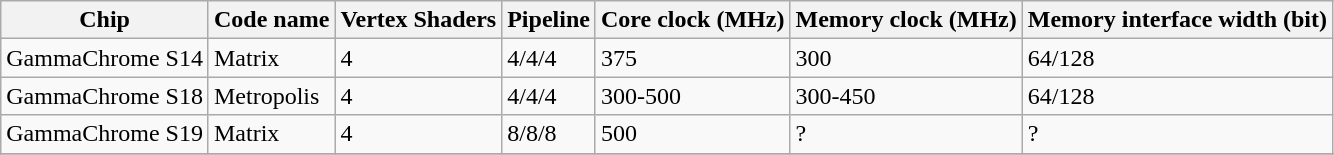<table class="wikitable">
<tr>
<th>Chip</th>
<th>Code name</th>
<th>Vertex Shaders</th>
<th>Pipeline</th>
<th>Core clock (MHz)</th>
<th>Memory clock (MHz)</th>
<th>Memory interface width (bit)</th>
</tr>
<tr>
<td>GammaChrome S14</td>
<td>Matrix</td>
<td>4</td>
<td>4/4/4</td>
<td>375</td>
<td>300</td>
<td>64/128</td>
</tr>
<tr>
<td>GammaChrome S18</td>
<td>Metropolis</td>
<td>4</td>
<td>4/4/4</td>
<td>300-500</td>
<td>300-450</td>
<td>64/128</td>
</tr>
<tr>
<td>GammaChrome S19</td>
<td>Matrix</td>
<td>4</td>
<td>8/8/8</td>
<td>500</td>
<td>?</td>
<td>?</td>
</tr>
<tr>
</tr>
</table>
